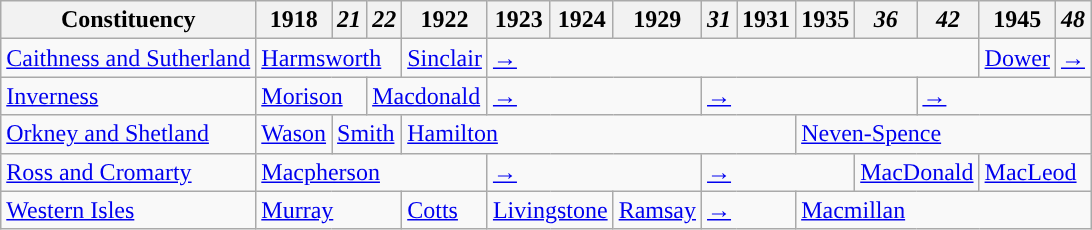<table class="wikitable">
<tr>
<th>Constituency</th>
<th>1918</th>
<th><em>21</em></th>
<th><em>22</em></th>
<th>1922</th>
<th>1923</th>
<th>1924</th>
<th>1929</th>
<th><em>31</em></th>
<th>1931</th>
<th>1935</th>
<th><em>36</em></th>
<th><em>42</em></th>
<th>1945</th>
<th><em>48</em></th>
</tr>
<tr>
<td><a href='#'>Caithness and Sutherland</a></td>
<td colspan="3"><a href='#'>Harmsworth</a></td>
<td><a href='#'>Sinclair</a></td>
<td colspan="8"><a href='#'>→</a></td>
<td><a href='#'>Dower</a></td>
<td><a href='#'>→</a></td>
</tr>
<tr>
<td><a href='#'>Inverness</a></td>
<td colspan="2"><a href='#'>Morison</a></td>
<td colspan="2"><a href='#'>Macdonald</a></td>
<td colspan="3"><a href='#'>→</a></td>
<td colspan="4"><a href='#'>→</a></td>
<td colspan="3"><a href='#'>→</a></td>
</tr>
<tr>
<td><a href='#'>Orkney and Shetland</a></td>
<td><a href='#'>Wason</a></td>
<td colspan="2"><a href='#'>Smith</a></td>
<td colspan="6"><a href='#'>Hamilton</a></td>
<td colspan="5"><a href='#'>Neven-Spence</a></td>
</tr>
<tr>
<td><a href='#'>Ross and Cromarty</a></td>
<td colspan="4"><a href='#'>Macpherson</a></td>
<td colspan="3"><a href='#'>→</a></td>
<td colspan="3"><a href='#'>→</a></td>
<td colspan="2"><a href='#'>MacDonald</a></td>
<td colspan="2"><a href='#'>MacLeod</a></td>
</tr>
<tr>
<td><a href='#'>Western Isles</a></td>
<td colspan="3"><a href='#'>Murray</a></td>
<td><a href='#'>Cotts</a></td>
<td colspan="2"><a href='#'>Livingstone</a></td>
<td><a href='#'>Ramsay</a></td>
<td colspan="2"><a href='#'>→</a></td>
<td colspan="5"><a href='#'>Macmillan</a></td>
</tr>
</table>
